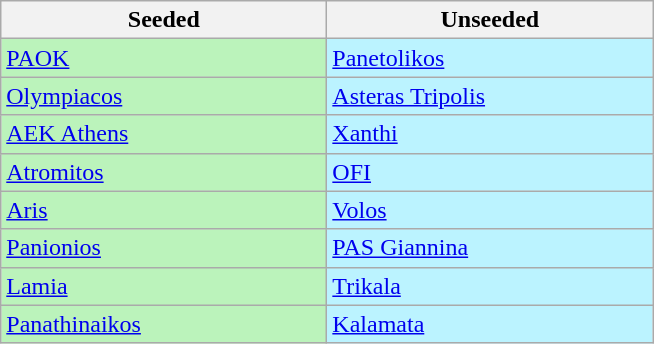<table class="wikitable">
<tr>
<th width=210>Seeded</th>
<th width=210>Unseeded</th>
</tr>
<tr>
<td bgcolor=#BBF3BB><a href='#'>PAOK</a></td>
<td bgcolor=#BBF3FF><a href='#'>Panetolikos</a></td>
</tr>
<tr>
<td bgcolor=#BBF3BB><a href='#'>Olympiacos</a></td>
<td bgcolor=#BBF3FF><a href='#'>Asteras Tripolis</a></td>
</tr>
<tr>
<td bgcolor=#BBF3BB><a href='#'>AEK Athens</a></td>
<td bgcolor=#BBF3FF><a href='#'>Xanthi</a></td>
</tr>
<tr>
<td bgcolor=#BBF3BB><a href='#'>Atromitos</a></td>
<td bgcolor=#BBF3FF><a href='#'>OFI</a></td>
</tr>
<tr>
<td bgcolor=#BBF3BB><a href='#'>Aris</a></td>
<td bgcolor=#BBF3FF><a href='#'>Volos</a></td>
</tr>
<tr>
<td bgcolor=#BBF3BB><a href='#'>Panionios</a></td>
<td bgcolor=#BBF3FF><a href='#'>PAS Giannina</a></td>
</tr>
<tr>
<td bgcolor=#BBF3BB><a href='#'>Lamia</a></td>
<td bgcolor=#BBF3FF><a href='#'>Trikala</a></td>
</tr>
<tr>
<td bgcolor=#BBF3BB><a href='#'>Panathinaikos</a></td>
<td bgcolor=#BBF3FF><a href='#'>Kalamata</a></td>
</tr>
</table>
